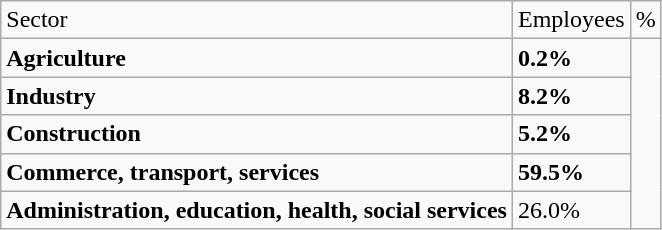<table class=wikitable>
<tr>
<td>Sector</td>
<td>Employees</td>
<td>%</td>
</tr>
<tr>
<td><strong>Agriculture</strong></td>
<td><strong>0.2%</strong></td>
</tr>
<tr>
<td><strong>Industry</strong></td>
<td><strong>8.2%</strong></td>
</tr>
<tr>
<td><strong>Construction</strong></td>
<td><strong>5.2%</strong></td>
</tr>
<tr>
<td><strong>Commerce, transport, services</strong></td>
<td><strong>59.5%</strong></td>
</tr>
<tr>
<td><strong>Administration, education, health, social services</strong></td>
<td>26.0%</td>
</tr>
</table>
